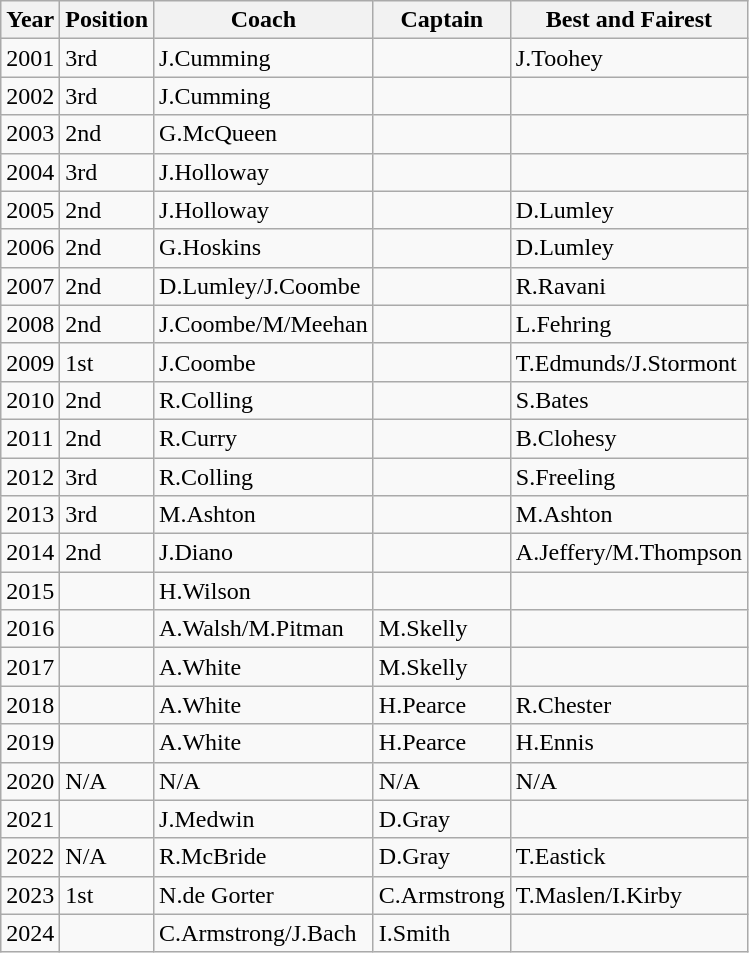<table class="wikitable">
<tr>
<th>Year</th>
<th>Position</th>
<th>Coach</th>
<th>Captain</th>
<th>Best and Fairest</th>
</tr>
<tr>
<td>2001</td>
<td>3rd</td>
<td>J.Cumming</td>
<td></td>
<td>J.Toohey</td>
</tr>
<tr>
<td>2002</td>
<td>3rd</td>
<td>J.Cumming</td>
<td></td>
<td></td>
</tr>
<tr>
<td>2003</td>
<td>2nd</td>
<td>G.McQueen</td>
<td></td>
<td></td>
</tr>
<tr>
<td>2004</td>
<td>3rd</td>
<td>J.Holloway</td>
<td></td>
<td></td>
</tr>
<tr>
<td>2005</td>
<td>2nd</td>
<td>J.Holloway</td>
<td></td>
<td>D.Lumley</td>
</tr>
<tr>
<td>2006</td>
<td>2nd</td>
<td>G.Hoskins</td>
<td></td>
<td>D.Lumley</td>
</tr>
<tr>
<td>2007</td>
<td>2nd</td>
<td>D.Lumley/J.Coombe</td>
<td></td>
<td>R.Ravani</td>
</tr>
<tr>
<td>2008</td>
<td>2nd</td>
<td>J.Coombe/M/Meehan</td>
<td></td>
<td>L.Fehring</td>
</tr>
<tr>
<td>2009</td>
<td>1st</td>
<td>J.Coombe</td>
<td></td>
<td>T.Edmunds/J.Stormont</td>
</tr>
<tr>
<td>2010</td>
<td>2nd</td>
<td>R.Colling</td>
<td></td>
<td>S.Bates</td>
</tr>
<tr>
<td>2011</td>
<td>2nd</td>
<td>R.Curry</td>
<td></td>
<td>B.Clohesy</td>
</tr>
<tr>
<td>2012</td>
<td>3rd</td>
<td>R.Colling</td>
<td></td>
<td>S.Freeling</td>
</tr>
<tr>
<td>2013</td>
<td>3rd</td>
<td>M.Ashton</td>
<td></td>
<td>M.Ashton</td>
</tr>
<tr>
<td>2014</td>
<td>2nd</td>
<td>J.Diano</td>
<td></td>
<td>A.Jeffery/M.Thompson</td>
</tr>
<tr>
<td>2015</td>
<td></td>
<td>H.Wilson</td>
<td></td>
<td></td>
</tr>
<tr>
<td>2016</td>
<td></td>
<td>A.Walsh/M.Pitman</td>
<td>M.Skelly</td>
<td></td>
</tr>
<tr>
<td>2017</td>
<td></td>
<td>A.White</td>
<td>M.Skelly</td>
<td></td>
</tr>
<tr>
<td>2018</td>
<td></td>
<td>A.White</td>
<td>H.Pearce</td>
<td>R.Chester</td>
</tr>
<tr>
<td>2019</td>
<td></td>
<td>A.White</td>
<td>H.Pearce</td>
<td>H.Ennis</td>
</tr>
<tr>
<td>2020</td>
<td>N/A</td>
<td>N/A</td>
<td>N/A</td>
<td>N/A</td>
</tr>
<tr>
<td>2021</td>
<td></td>
<td>J.Medwin</td>
<td>D.Gray</td>
<td></td>
</tr>
<tr>
<td>2022</td>
<td>N/A</td>
<td>R.McBride</td>
<td>D.Gray</td>
<td>T.Eastick</td>
</tr>
<tr>
<td>2023</td>
<td>1st</td>
<td>N.de Gorter</td>
<td>C.Armstrong</td>
<td>T.Maslen/I.Kirby</td>
</tr>
<tr>
<td>2024</td>
<td></td>
<td>C.Armstrong/J.Bach</td>
<td>I.Smith</td>
<td></td>
</tr>
</table>
